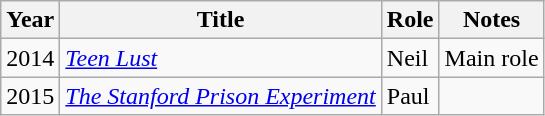<table class="wikitable sortable">
<tr>
<th>Year</th>
<th>Title</th>
<th>Role</th>
<th class="unsortable">Notes</th>
</tr>
<tr>
<td>2014</td>
<td><em><a href='#'>Teen Lust</a></em></td>
<td>Neil</td>
<td>Main role</td>
</tr>
<tr>
<td>2015</td>
<td><em><a href='#'>The Stanford Prison Experiment</a></em></td>
<td>Paul</td>
<td></td>
</tr>
</table>
